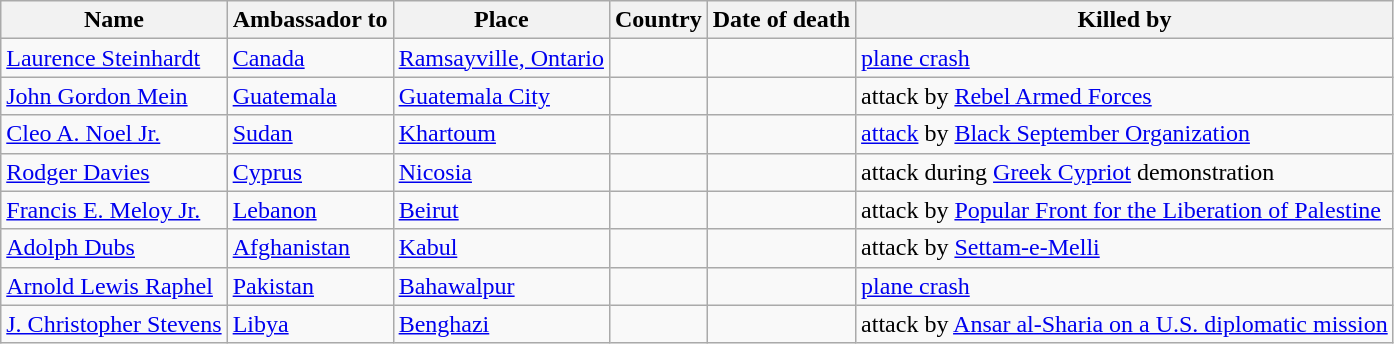<table class="wikitable sortable">
<tr>
<th>Name</th>
<th>Ambassador to</th>
<th>Place</th>
<th>Country</th>
<th>Date of death</th>
<th>Killed by</th>
</tr>
<tr>
<td><a href='#'>Laurence Steinhardt</a></td>
<td><a href='#'>Canada</a></td>
<td><a href='#'>Ramsayville, Ontario</a></td>
<td></td>
<td></td>
<td><a href='#'>plane crash</a></td>
</tr>
<tr>
<td><a href='#'>John Gordon Mein</a></td>
<td><a href='#'>Guatemala</a></td>
<td><a href='#'>Guatemala City</a></td>
<td></td>
<td></td>
<td>attack by <a href='#'>Rebel Armed Forces</a></td>
</tr>
<tr>
<td><a href='#'>Cleo A. Noel Jr.</a></td>
<td><a href='#'>Sudan</a></td>
<td><a href='#'>Khartoum</a></td>
<td></td>
<td></td>
<td><a href='#'>attack</a> by <a href='#'>Black September Organization</a></td>
</tr>
<tr>
<td><a href='#'>Rodger Davies</a></td>
<td><a href='#'>Cyprus</a></td>
<td><a href='#'>Nicosia</a></td>
<td></td>
<td></td>
<td>attack during <a href='#'>Greek Cypriot</a> demonstration</td>
</tr>
<tr>
<td><a href='#'>Francis E. Meloy Jr.</a></td>
<td><a href='#'>Lebanon</a></td>
<td><a href='#'>Beirut</a></td>
<td></td>
<td></td>
<td>attack by <a href='#'>Popular Front for the Liberation of Palestine</a></td>
</tr>
<tr>
<td><a href='#'>Adolph Dubs</a></td>
<td><a href='#'>Afghanistan</a></td>
<td><a href='#'>Kabul</a></td>
<td></td>
<td></td>
<td>attack by <a href='#'>Settam-e-Melli</a></td>
</tr>
<tr>
<td><a href='#'>Arnold Lewis Raphel</a></td>
<td><a href='#'>Pakistan</a></td>
<td><a href='#'>Bahawalpur</a></td>
<td></td>
<td></td>
<td><a href='#'>plane crash</a></td>
</tr>
<tr>
<td><a href='#'>J. Christopher Stevens</a></td>
<td><a href='#'>Libya</a></td>
<td><a href='#'>Benghazi</a></td>
<td></td>
<td></td>
<td>attack by <a href='#'>Ansar al-Sharia on a U.S. diplomatic mission</a></td>
</tr>
</table>
